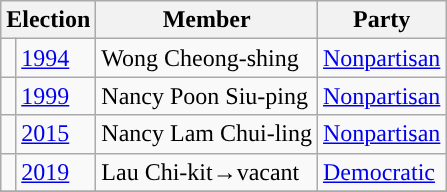<table class="wikitable">
<tr>
<th colspan="2">Election</th>
<th>Member</th>
<th>Party</th>
</tr>
<tr>
<td style="color:inherit;background:"></td>
<td><a href='#'>1994</a></td>
<td>Wong Cheong-shing</td>
<td><a href='#'>Nonpartisan</a></td>
</tr>
<tr>
<td style="color:inherit;background:"></td>
<td><a href='#'>1999</a></td>
<td>Nancy Poon Siu-ping</td>
<td><a href='#'>Nonpartisan</a></td>
</tr>
<tr>
<td style="color:inherit;background:"></td>
<td><a href='#'>2015</a></td>
<td>Nancy Lam Chui-ling</td>
<td><a href='#'>Nonpartisan</a></td>
</tr>
<tr>
<td style="color:inherit;background:"></td>
<td><a href='#'>2019</a></td>
<td>Lau Chi-kit→vacant</td>
<td><a href='#'>Democratic</a></td>
</tr>
<tr>
</tr>
</table>
